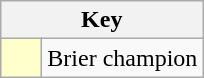<table class="wikitable" style="text-align: center;">
<tr>
<th colspan=2>Key</th>
</tr>
<tr>
<td style="background:#ffffcc; width:20px;"></td>
<td align=left>Brier champion</td>
</tr>
</table>
